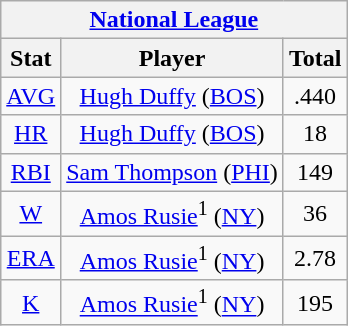<table class="wikitable" style="text-align:center;">
<tr>
<th colspan="3"><a href='#'>National League</a></th>
</tr>
<tr>
<th>Stat</th>
<th>Player</th>
<th>Total</th>
</tr>
<tr>
<td><a href='#'>AVG</a></td>
<td><a href='#'>Hugh Duffy</a> (<a href='#'>BOS</a>)</td>
<td>.440</td>
</tr>
<tr>
<td><a href='#'>HR</a></td>
<td><a href='#'>Hugh Duffy</a> (<a href='#'>BOS</a>)</td>
<td>18</td>
</tr>
<tr>
<td><a href='#'>RBI</a></td>
<td><a href='#'>Sam Thompson</a> (<a href='#'>PHI</a>)</td>
<td>149</td>
</tr>
<tr>
<td><a href='#'>W</a></td>
<td><a href='#'>Amos Rusie</a><sup>1</sup> (<a href='#'>NY</a>)</td>
<td>36</td>
</tr>
<tr>
<td><a href='#'>ERA</a></td>
<td><a href='#'>Amos Rusie</a><sup>1</sup> (<a href='#'>NY</a>)</td>
<td>2.78</td>
</tr>
<tr>
<td><a href='#'>K</a></td>
<td><a href='#'>Amos Rusie</a><sup>1</sup> (<a href='#'>NY</a>)</td>
<td>195</td>
</tr>
</table>
